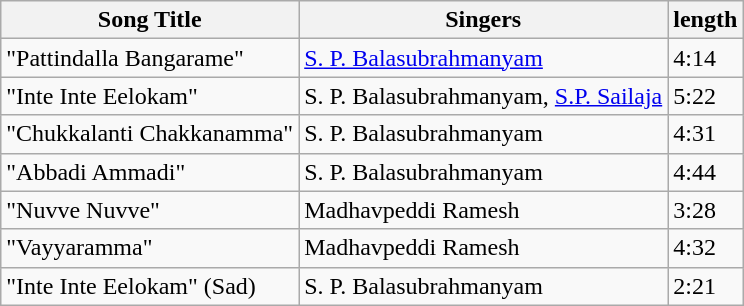<table class="wikitable">
<tr>
<th>Song Title</th>
<th>Singers</th>
<th>length</th>
</tr>
<tr>
<td>"Pattindalla Bangarame"</td>
<td><a href='#'>S. P. Balasubrahmanyam</a></td>
<td>4:14</td>
</tr>
<tr>
<td>"Inte Inte Eelokam"</td>
<td>S. P. Balasubrahmanyam, <a href='#'>S.P. Sailaja</a></td>
<td>5:22</td>
</tr>
<tr>
<td>"Chukkalanti Chakkanamma"</td>
<td>S. P. Balasubrahmanyam</td>
<td>4:31</td>
</tr>
<tr>
<td>"Abbadi Ammadi"</td>
<td>S. P. Balasubrahmanyam</td>
<td>4:44</td>
</tr>
<tr>
<td>"Nuvve Nuvve"</td>
<td>Madhavpeddi Ramesh</td>
<td>3:28</td>
</tr>
<tr>
<td>"Vayyaramma"</td>
<td>Madhavpeddi Ramesh</td>
<td>4:32</td>
</tr>
<tr>
<td>"Inte Inte Eelokam" (Sad)</td>
<td>S. P. Balasubrahmanyam</td>
<td>2:21</td>
</tr>
</table>
